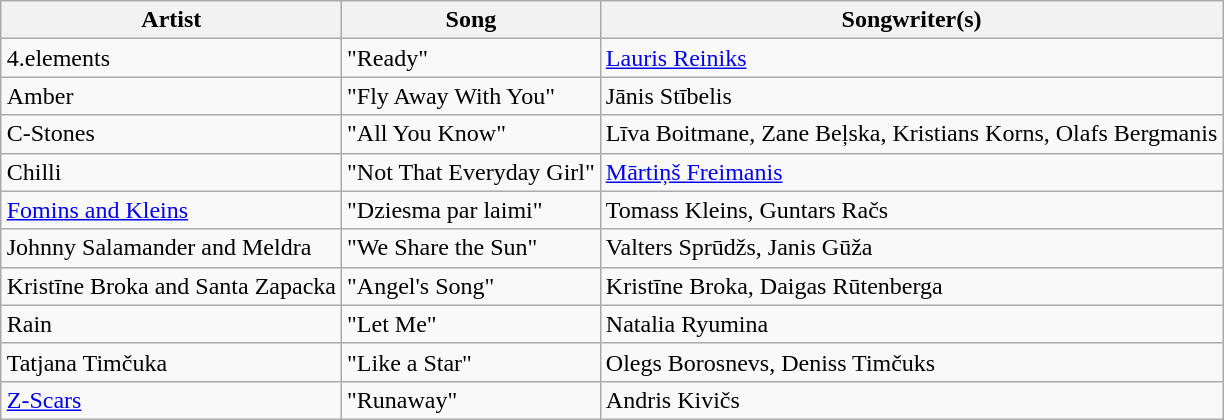<table class="sortable wikitable" style="margin: 1em auto 1em auto; text-align:left">
<tr>
<th>Artist</th>
<th>Song</th>
<th>Songwriter(s)</th>
</tr>
<tr>
<td>4.elements</td>
<td>"Ready"</td>
<td><a href='#'>Lauris Reiniks</a></td>
</tr>
<tr>
<td>Amber</td>
<td>"Fly Away With You"</td>
<td>Jānis Stībelis</td>
</tr>
<tr>
<td>C-Stones</td>
<td>"All You Know"</td>
<td>Līva Boitmane, Zane Beļska, Kristians Korns, Olafs Bergmanis</td>
</tr>
<tr>
<td>Chilli</td>
<td>"Not That Everyday Girl"</td>
<td><a href='#'>Mārtiņš Freimanis</a></td>
</tr>
<tr>
<td><a href='#'>Fomins and Kleins</a></td>
<td>"Dziesma par laimi"</td>
<td>Tomass Kleins, Guntars Račs</td>
</tr>
<tr>
<td>Johnny Salamander and Meldra</td>
<td>"We Share the Sun"</td>
<td>Valters Sprūdžs, Janis Gūža</td>
</tr>
<tr>
<td>Kristīne Broka and Santa Zapacka</td>
<td>"Angel's Song"</td>
<td>Kristīne Broka, Daigas Rūtenberga</td>
</tr>
<tr>
<td>Rain</td>
<td>"Let Me"</td>
<td>Natalia Ryumina</td>
</tr>
<tr>
<td>Tatjana Timčuka</td>
<td>"Like a Star"</td>
<td>Olegs Borosnevs, Deniss Timčuks</td>
</tr>
<tr>
<td><a href='#'>Z-Scars</a></td>
<td>"Runaway"</td>
<td>Andris Kivičs</td>
</tr>
</table>
